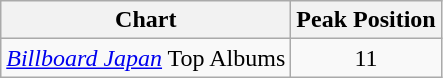<table class="wikitable">
<tr>
<th style="text-align:center;">Chart</th>
<th style="text-align:center;">Peak Position</th>
</tr>
<tr>
<td align="left"><em><a href='#'>Billboard Japan</a></em> Top Albums</td>
<td style="text-align:center;">11</td>
</tr>
</table>
